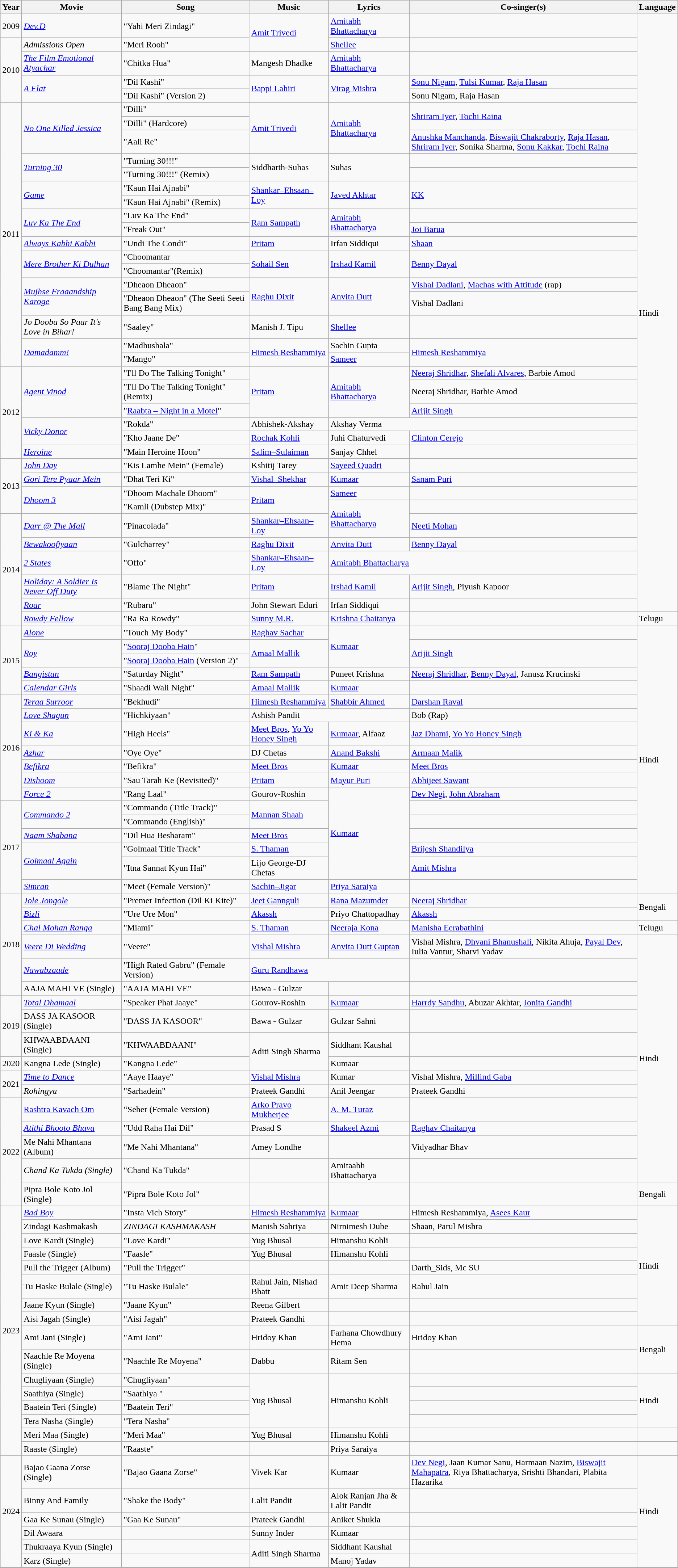<table class="wikitable mw-collapsible">
<tr>
<th rowspan="1">Year</th>
<th>Movie</th>
<th>Song</th>
<th>Music</th>
<th>Lyrics</th>
<th>Co-singer(s)</th>
<th>Language</th>
</tr>
<tr>
<td>2009</td>
<td><em><a href='#'>Dev.D</a></em></td>
<td>"Yahi Meri Zindagi"</td>
<td rowspan="2"><a href='#'>Amit Trivedi</a></td>
<td><a href='#'>Amitabh Bhattacharya</a></td>
<td></td>
<td rowspan=37>Hindi</td>
</tr>
<tr>
<td rowspan="4">2010</td>
<td><em>Admissions Open</em></td>
<td>"Meri Rooh"</td>
<td><a href='#'>Shellee</a></td>
<td></td>
</tr>
<tr>
<td><em><a href='#'>The Film Emotional Atyachar</a></em></td>
<td>"Chitka Hua"</td>
<td>Mangesh Dhadke</td>
<td><a href='#'>Amitabh Bhattacharya</a></td>
<td></td>
</tr>
<tr>
<td rowspan="2"><em><a href='#'>A Flat</a></em></td>
<td>"Dil Kashi"</td>
<td rowspan="2"><a href='#'>Bappi Lahiri</a></td>
<td rowspan="2"><a href='#'>Virag Mishra</a></td>
<td><a href='#'>Sonu Nigam</a>, <a href='#'>Tulsi Kumar</a>, <a href='#'>Raja Hasan</a></td>
</tr>
<tr>
<td>"Dil Kashi" (Version 2)</td>
<td>Sonu Nigam, Raja Hasan</td>
</tr>
<tr>
<td rowspan="17">2011</td>
<td rowspan="3"><em><a href='#'>No One Killed Jessica</a></em></td>
<td>"Dilli"</td>
<td rowspan="3"><a href='#'>Amit Trivedi</a></td>
<td rowspan="3"><a href='#'>Amitabh Bhattacharya</a></td>
<td rowspan="2"><a href='#'>Shriram Iyer</a>, <a href='#'>Tochi Raina</a></td>
</tr>
<tr>
<td>"Dilli" (Hardcore)</td>
</tr>
<tr>
<td>"Aali Re"</td>
<td><a href='#'>Anushka Manchanda</a>, <a href='#'>Biswajit Chakraborty</a>, <a href='#'>Raja Hasan</a>, <a href='#'>Shriram Iyer</a>, Sonika Sharma, <a href='#'>Sonu Kakkar</a>, <a href='#'>Tochi Raina</a></td>
</tr>
<tr>
<td rowspan="2"><em><a href='#'>Turning 30</a></em></td>
<td>"Turning 30!!!"</td>
<td rowspan="2">Siddharth-Suhas</td>
<td rowspan="2">Suhas</td>
<td></td>
</tr>
<tr>
<td>"Turning 30!!!" (Remix)</td>
<td></td>
</tr>
<tr>
<td rowspan="2"><em><a href='#'>Game</a></em></td>
<td>"Kaun Hai Ajnabi"</td>
<td rowspan="2"><a href='#'>Shankar–Ehsaan–Loy</a></td>
<td rowspan="2"><a href='#'>Javed Akhtar</a></td>
<td rowspan="2"><a href='#'>KK</a></td>
</tr>
<tr>
<td>"Kaun Hai Ajnabi" (Remix)</td>
</tr>
<tr>
<td rowspan="2"><em><a href='#'>Luv Ka The End</a></em></td>
<td>"Luv Ka The End"</td>
<td rowspan="2"><a href='#'>Ram Sampath</a></td>
<td rowspan="2"><a href='#'>Amitabh Bhattacharya</a></td>
<td></td>
</tr>
<tr>
<td>"Freak Out"</td>
<td><a href='#'>Joi Barua</a></td>
</tr>
<tr>
<td><em><a href='#'>Always Kabhi Kabhi</a></em></td>
<td>"Undi The Condi"</td>
<td><a href='#'>Pritam</a></td>
<td>Irfan Siddiqui</td>
<td><a href='#'>Shaan</a></td>
</tr>
<tr>
<td rowspan="2"><em><a href='#'>Mere Brother Ki Dulhan</a></em></td>
<td>"Choomantar</td>
<td rowspan="2"><a href='#'>Sohail Sen</a></td>
<td rowspan="2"><a href='#'>Irshad Kamil</a></td>
<td rowspan="2"><a href='#'>Benny Dayal</a></td>
</tr>
<tr>
<td>"Choomantar"(Remix)</td>
</tr>
<tr>
<td rowspan="2"><em><a href='#'>Mujhse Fraaandship Karoge</a></em></td>
<td>"Dheaon Dheaon"</td>
<td rowspan="2"><a href='#'>Raghu Dixit</a></td>
<td rowspan="2"><a href='#'>Anvita Dutt</a></td>
<td><a href='#'>Vishal Dadlani</a>, <a href='#'>Machas with Attitude</a> (rap)</td>
</tr>
<tr>
<td>"Dheaon Dheaon" (The Seeti Seeti Bang Bang Mix)</td>
<td>Vishal Dadlani</td>
</tr>
<tr>
<td><em>Jo Dooba So Paar It's Love in Bihar!</em></td>
<td>"Saaley"</td>
<td>Manish J. Tipu</td>
<td><a href='#'>Shellee</a></td>
<td></td>
</tr>
<tr>
<td rowspan="2"><em><a href='#'>Damadamm!</a></em></td>
<td>"Madhushala"</td>
<td rowspan="2"><a href='#'>Himesh Reshammiya</a></td>
<td>Sachin Gupta</td>
<td rowspan="2"><a href='#'>Himesh Reshammiya</a></td>
</tr>
<tr>
<td>"Mango"</td>
<td><a href='#'>Sameer</a></td>
</tr>
<tr>
<td rowspan="6">2012</td>
<td rowspan="3"><em><a href='#'>Agent Vinod</a></em></td>
<td>"I'll Do The Talking Tonight"</td>
<td rowspan="3"><a href='#'>Pritam</a></td>
<td rowspan="3"><a href='#'>Amitabh Bhattacharya</a></td>
<td><a href='#'>Neeraj Shridhar</a>, <a href='#'>Shefali Alvares</a>, Barbie Amod</td>
</tr>
<tr>
<td>"I'll Do The Talking Tonight" (Remix)</td>
<td>Neeraj Shridhar, Barbie Amod</td>
</tr>
<tr>
<td>"<a href='#'>Raabta – Night in a Motel</a>"</td>
<td><a href='#'>Arijit Singh</a></td>
</tr>
<tr>
<td rowspan="2"><em><a href='#'>Vicky Donor</a></em></td>
<td>"Rokda"</td>
<td>Abhishek-Akshay</td>
<td colspan="2">Akshay Verma</td>
</tr>
<tr>
<td>"Kho Jaane De"</td>
<td><a href='#'>Rochak Kohli</a></td>
<td>Juhi Chaturvedi</td>
<td><a href='#'>Clinton Cerejo</a></td>
</tr>
<tr>
<td><em><a href='#'>Heroine</a></em></td>
<td>"Main Heroine Hoon"</td>
<td><a href='#'>Salim–Sulaiman</a></td>
<td>Sanjay Chhel</td>
<td></td>
</tr>
<tr>
<td rowspan="4">2013</td>
<td><em><a href='#'>John Day</a></em></td>
<td>"Kis Lamhe Mein" (Female)</td>
<td>Kshitij Tarey</td>
<td><a href='#'>Sayeed Quadri</a></td>
<td></td>
</tr>
<tr>
<td><em><a href='#'>Gori Tere Pyaar Mein</a></em></td>
<td>"Dhat Teri Ki"</td>
<td><a href='#'>Vishal–Shekhar</a></td>
<td><a href='#'>Kumaar</a></td>
<td><a href='#'>Sanam Puri</a></td>
</tr>
<tr>
<td rowspan="2"><em><a href='#'>Dhoom 3</a></em></td>
<td>"Dhoom Machale Dhoom"</td>
<td rowspan="2"><a href='#'>Pritam</a></td>
<td><a href='#'>Sameer</a></td>
<td></td>
</tr>
<tr>
<td>"Kamli (Dubstep Mix)" </td>
<td rowspan="2"><a href='#'>Amitabh Bhattacharya</a></td>
<td></td>
</tr>
<tr>
<td rowspan="6">2014</td>
<td><em><a href='#'>Darr @ The Mall</a></em></td>
<td>"Pinacolada"</td>
<td><a href='#'>Shankar–Ehsaan–Loy</a></td>
<td><a href='#'>Neeti Mohan</a></td>
</tr>
<tr>
<td><em><a href='#'>Bewakoofiyaan</a></em></td>
<td>"Gulcharrey"</td>
<td><a href='#'>Raghu Dixit</a></td>
<td><a href='#'>Anvita Dutt</a></td>
<td><a href='#'>Benny Dayal</a></td>
</tr>
<tr>
<td><em><a href='#'>2 States</a></em></td>
<td>"Offo"</td>
<td><a href='#'>Shankar–Ehsaan–Loy</a></td>
<td colspan="2"><a href='#'>Amitabh Bhattacharya</a></td>
</tr>
<tr>
<td><em><a href='#'>Holiday: A Soldier Is Never Off Duty</a></em></td>
<td>"Blame The Night"</td>
<td><a href='#'>Pritam</a></td>
<td><a href='#'>Irshad Kamil</a></td>
<td><a href='#'>Arijit Singh</a>, Piyush Kapoor</td>
</tr>
<tr>
<td><em><a href='#'>Roar</a></em></td>
<td>"Rubaru"</td>
<td>John Stewart Eduri</td>
<td>Irfan Siddiqui</td>
<td></td>
</tr>
<tr>
<td><em><a href='#'>Rowdy Fellow</a></em></td>
<td>"Ra Ra Rowdy"</td>
<td><a href='#'>Sunny M.R.</a></td>
<td><a href='#'>Krishna Chaitanya</a></td>
<td></td>
<td>Telugu</td>
</tr>
<tr>
<td rowspan="5">2015</td>
<td><em><a href='#'>Alone</a></em></td>
<td>"Touch My Body"</td>
<td><a href='#'>Raghav Sachar</a></td>
<td rowspan="3"><a href='#'>Kumaar</a></td>
<td></td>
<td rowspan="18">Hindi</td>
</tr>
<tr>
<td rowspan="2"><em><a href='#'>Roy</a></em></td>
<td>"<a href='#'>Sooraj Dooba Hain</a>"</td>
<td rowspan="2"><a href='#'>Amaal Mallik</a></td>
<td rowspan="2"><a href='#'>Arijit Singh</a></td>
</tr>
<tr>
<td>"<a href='#'>Sooraj Dooba Hain</a> (Version 2)"</td>
</tr>
<tr>
<td><em><a href='#'>Bangistan</a></em></td>
<td>"Saturday Night"</td>
<td><a href='#'>Ram Sampath</a></td>
<td>Puneet Krishna</td>
<td><a href='#'>Neeraj Shridhar</a>, <a href='#'>Benny Dayal</a>, Janusz Krucinski</td>
</tr>
<tr>
<td><em><a href='#'>Calendar Girls</a></em></td>
<td>"Shaadi Wali Night"</td>
<td><a href='#'>Amaal Mallik</a></td>
<td><a href='#'>Kumaar</a></td>
<td></td>
</tr>
<tr>
<td rowspan="7">2016</td>
<td><em><a href='#'>Teraa Surroor</a></em></td>
<td>"Bekhudi"</td>
<td><a href='#'>Himesh Reshammiya</a></td>
<td><a href='#'>Shabbir Ahmed</a></td>
<td><a href='#'>Darshan Raval</a></td>
</tr>
<tr>
<td><em><a href='#'>Love Shagun</a></em></td>
<td>"Hichkiyaan"</td>
<td colspan="2">Ashish Pandit</td>
<td>Bob (Rap)</td>
</tr>
<tr>
<td><em><a href='#'>Ki & Ka</a></em></td>
<td>"High Heels"</td>
<td><a href='#'>Meet Bros</a>, <a href='#'>Yo Yo Honey Singh</a></td>
<td><a href='#'>Kumaar</a>, Alfaaz</td>
<td><a href='#'>Jaz Dhami</a>, <a href='#'>Yo Yo Honey Singh</a></td>
</tr>
<tr>
<td><em><a href='#'>Azhar</a></em></td>
<td>"Oye Oye"</td>
<td>DJ Chetas</td>
<td><a href='#'>Anand Bakshi</a></td>
<td><a href='#'>Armaan Malik</a></td>
</tr>
<tr>
<td><em><a href='#'>Befikra</a></em></td>
<td>"Befikra"</td>
<td><a href='#'>Meet Bros</a></td>
<td><a href='#'>Kumaar</a></td>
<td><a href='#'>Meet Bros</a></td>
</tr>
<tr>
<td><em><a href='#'>Dishoom</a></em></td>
<td>"Sau Tarah Ke (Revisited)"</td>
<td><a href='#'>Pritam</a></td>
<td><a href='#'>Mayur Puri</a></td>
<td><a href='#'>Abhijeet Sawant</a></td>
</tr>
<tr>
<td><em><a href='#'>Force 2</a></em></td>
<td>"Rang Laal"</td>
<td>Gourov-Roshin</td>
<td rowspan="6"><a href='#'>Kumaar</a></td>
<td><a href='#'>Dev Negi</a>, <a href='#'>John Abraham</a></td>
</tr>
<tr>
<td rowspan="6">2017</td>
<td rowspan="2"><em><a href='#'>Commando 2</a></em></td>
<td>"Commando (Title Track)"</td>
<td rowspan="2"><a href='#'>Mannan Shaah</a></td>
<td></td>
</tr>
<tr>
<td>"Commando (English)"</td>
<td></td>
</tr>
<tr>
<td><em><a href='#'>Naam Shabana</a></em></td>
<td>"Dil Hua Besharam"</td>
<td><a href='#'>Meet Bros</a></td>
<td></td>
</tr>
<tr>
<td rowspan="2"><em><a href='#'>Golmaal Again</a></em></td>
<td>"Golmaal Title Track"</td>
<td><a href='#'>S. Thaman</a></td>
<td><a href='#'>Brijesh Shandilya</a></td>
</tr>
<tr>
<td>"Itna Sannat Kyun Hai"</td>
<td>Lijo George-DJ Chetas</td>
<td><a href='#'>Amit Mishra</a></td>
</tr>
<tr>
<td><em><a href='#'>Simran</a></em></td>
<td>"Meet (Female Version)"</td>
<td><a href='#'>Sachin–Jigar</a></td>
<td><a href='#'>Priya Saraiya</a></td>
<td></td>
</tr>
<tr>
<td rowspan="6">2018</td>
<td><em><a href='#'>Jole Jongole</a></em></td>
<td>"Premer Infection (Dil Ki Kite)"</td>
<td><a href='#'>Jeet Gannguli</a></td>
<td><a href='#'>Rana Mazumder</a></td>
<td><a href='#'>Neeraj Shridhar</a></td>
<td rowspan="2">Bengali</td>
</tr>
<tr>
<td><em><a href='#'>Bizli</a></em></td>
<td>"Ure Ure Mon"</td>
<td><a href='#'>Akassh</a></td>
<td>Priyo Chattopadhay</td>
<td><a href='#'>Akassh</a></td>
</tr>
<tr>
<td><em><a href='#'>Chal Mohan Ranga</a></em></td>
<td>"Miami"</td>
<td><a href='#'>S. Thaman</a></td>
<td><a href='#'>Neeraja Kona</a></td>
<td><a href='#'>Manisha Eerabathini</a></td>
<td>Telugu</td>
</tr>
<tr>
<td><em><a href='#'>Veere Di Wedding</a></em></td>
<td>"Veere"</td>
<td><a href='#'>Vishal Mishra</a></td>
<td><a href='#'>Anvita Dutt Guptan</a></td>
<td>Vishal Mishra, <a href='#'>Dhvani Bhanushali</a>, Nikita Ahuja, <a href='#'>Payal Dev</a>, Iulia Vantur, Sharvi Yadav</td>
<td rowspan="13">Hindi</td>
</tr>
<tr>
<td><em><a href='#'>Nawabzaade</a></em></td>
<td>"High Rated Gabru" (Female Version)</td>
<td colspan="2"><a href='#'>Guru Randhawa</a></td>
<td></td>
</tr>
<tr>
<td>AAJA MAHI VE (Single)</td>
<td>"AAJA MAHI VE"</td>
<td>Bawa - Gulzar</td>
<td></td>
<td></td>
</tr>
<tr>
<td rowspan="3">2019</td>
<td><em><a href='#'>Total Dhamaal</a></em></td>
<td>"Speaker Phat Jaaye"</td>
<td>Gourov-Roshin</td>
<td><a href='#'>Kumaar</a></td>
<td><a href='#'>Harrdy Sandhu</a>, Abuzar Akhtar, <a href='#'>Jonita Gandhi</a></td>
</tr>
<tr>
<td>DASS JA KASOOR (Single)</td>
<td>"DASS JA KASOOR"</td>
<td>Bawa - Gulzar</td>
<td>Gulzar Sahni</td>
<td></td>
</tr>
<tr>
<td>KHWAABDAANI (Single)</td>
<td>"KHWAABDAANI"</td>
<td rowspan="2">Aditi Singh Sharma</td>
<td>Siddhant Kaushal</td>
<td></td>
</tr>
<tr>
<td>2020</td>
<td>Kangna Lede (Single)</td>
<td>"Kangna Lede"</td>
<td>Kumaar</td>
<td></td>
</tr>
<tr>
<td rowspan="2">2021</td>
<td><em><a href='#'>Time to Dance</a></em></td>
<td>"Aaye Haaye"</td>
<td><a href='#'>Vishal Mishra</a></td>
<td>Kumar</td>
<td>Vishal Mishra, <a href='#'>Millind Gaba</a></td>
</tr>
<tr>
<td><em>Rohingya</em></td>
<td>"Sarhadein"</td>
<td>Prateek Gandhi</td>
<td>Anil Jeengar</td>
<td>Prateek Gandhi</td>
</tr>
<tr>
<td rowspan="5">2022</td>
<td><a href='#'>Rashtra Kavach Om</a></td>
<td>“Seher (Female Version)</td>
<td><a href='#'>Arko Pravo Mukherjee</a></td>
<td><a href='#'>A. M. Turaz</a></td>
<td></td>
</tr>
<tr>
<td><em><a href='#'>Atithi Bhooto Bhava</a></em></td>
<td>"Udd Raha Hai Dil"</td>
<td>Prasad S</td>
<td><a href='#'>Shakeel Azmi</a></td>
<td><a href='#'>Raghav Chaitanya</a></td>
</tr>
<tr>
<td>Me Nahi Mhantana (Album)</td>
<td>"Me Nahi Mhantana"</td>
<td>Amey Londhe</td>
<td></td>
<td>Vidyadhar Bhav</td>
</tr>
<tr>
<td><em>Chand Ka Tukda (Single)</em></td>
<td>"Chand Ka Tukda"</td>
<td></td>
<td>Amitaabh Bhattacharya</td>
<td></td>
</tr>
<tr>
<td>Pipra Bole Koto Jol  (Single)</td>
<td>"Pipra Bole Koto Jol"</td>
<td></td>
<td></td>
<td></td>
<td>Bengali</td>
</tr>
<tr>
<td rowspan="16">2023</td>
<td><em><a href='#'>Bad Boy</a></em></td>
<td>"Insta Vich Story"</td>
<td><a href='#'>Himesh Reshammiya</a></td>
<td><a href='#'>Kumaar</a></td>
<td>Himesh Reshammiya, <a href='#'>Asees Kaur</a></td>
<td rowspan="8">Hindi</td>
</tr>
<tr>
<td>Zindagi Kashmakash</td>
<td><em>ZINDAGI KASHMAKASH</em></td>
<td>Manish Sahriya</td>
<td>Nirnimesh Dube</td>
<td>Shaan, Parul Mishra</td>
</tr>
<tr>
<td>Love Kardi (Single)</td>
<td>"Love Kardi"</td>
<td>Yug Bhusal</td>
<td>Himanshu Kohli</td>
<td></td>
</tr>
<tr>
<td>Faasle (Single)</td>
<td>"Faasle"</td>
<td>Yug Bhusal</td>
<td>Himanshu Kohli</td>
<td></td>
</tr>
<tr>
<td>Pull the Trigger (Album)</td>
<td>"Pull the Trigger"</td>
<td></td>
<td></td>
<td>Darth_Sids, Mc SU</td>
</tr>
<tr>
<td>Tu Haske Bulale (Single)</td>
<td>"Tu Haske Bulale"</td>
<td>Rahul Jain,  Nishad Bhatt</td>
<td>Amit Deep Sharma</td>
<td>Rahul Jain</td>
</tr>
<tr>
<td>Jaane Kyun (Single)</td>
<td>"Jaane Kyun"</td>
<td>Reena Gilbert</td>
<td></td>
<td></td>
</tr>
<tr>
<td>Aisi Jagah (Single)</td>
<td>"Aisi Jagah"</td>
<td>Prateek Gandhi</td>
<td></td>
<td></td>
</tr>
<tr>
<td>Ami Jani (Single)</td>
<td>"Ami Jani"</td>
<td>Hridoy Khan</td>
<td>Farhana Chowdhury Hema</td>
<td>Hridoy Khan</td>
<td rowspan="2">Bengali</td>
</tr>
<tr>
<td>Naachle Re Moyena (Single)</td>
<td>"Naachle Re Moyena"</td>
<td>Dabbu</td>
<td>Ritam Sen</td>
<td></td>
</tr>
<tr>
<td>Chugliyaan (Single)</td>
<td>"Chugliyaan"</td>
<td rowspan="4">Yug Bhusal</td>
<td rowspan="4">Himanshu Kohli</td>
<td></td>
<td rowspan="4">Hindi</td>
</tr>
<tr>
<td>Saathiya (Single)</td>
<td>"Saathiya "</td>
<td></td>
</tr>
<tr>
<td>Baatein Teri (Single)</td>
<td>"Baatein Teri"</td>
<td></td>
</tr>
<tr>
<td>Tera Nasha (Single)</td>
<td>"Tera Nasha"</td>
<td></td>
</tr>
<tr>
<td>Meri Maa (Single)</td>
<td>"Meri Maa"</td>
<td>Yug Bhusal</td>
<td>Himanshu Kohli</td>
<td></td>
<td></td>
</tr>
<tr>
<td>Raaste (Single)</td>
<td>"Raaste"</td>
<td></td>
<td>Priya Saraiya</td>
<td></td>
<td></td>
</tr>
<tr>
<td rowspan="6">2024</td>
<td>Bajao Gaana Zorse (Single)</td>
<td>"Bajao Gaana Zorse"</td>
<td>Vivek Kar</td>
<td>Kumaar</td>
<td><a href='#'>Dev Negi</a>, Jaan Kumar Sanu, Harmaan Nazim, <a href='#'>Biswajit Mahapatra</a>, Riya Bhattacharya, Srishti Bhandari, Plabita Hazarika</td>
<td rowspan="6">Hindi</td>
</tr>
<tr>
<td>Binny And Family</td>
<td>"Shake the Body"</td>
<td>Lalit Pandit</td>
<td>Alok Ranjan Jha & Lalit Pandit</td>
<td></td>
</tr>
<tr>
<td>Gaa Ke Sunau (Single)</td>
<td>"Gaa Ke Sunau"</td>
<td>Prateek Gandhi</td>
<td>Aniket Shukla</td>
<td></td>
</tr>
<tr>
<td>Dil Awaara</td>
<td></td>
<td>Sunny Inder</td>
<td>Kumaar</td>
<td></td>
</tr>
<tr>
<td>Thukraaya Kyun (Single)</td>
<td></td>
<td rowspan="2">Aditi Singh Sharma</td>
<td>Siddhant Kaushal</td>
<td></td>
</tr>
<tr>
<td>Karz (Single)</td>
<td></td>
<td>Manoj Yadav</td>
<td></td>
</tr>
</table>
